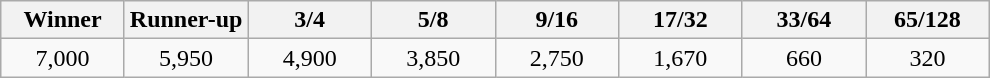<table class="wikitable" style="text-align:center">
<tr>
<th width="75">Winner</th>
<th width="75">Runner-up</th>
<th width="75">3/4</th>
<th width="75">5/8</th>
<th width="75">9/16</th>
<th width="75">17/32</th>
<th width="75">33/64</th>
<th width="75">65/128</th>
</tr>
<tr>
<td>7,000</td>
<td>5,950</td>
<td>4,900</td>
<td>3,850</td>
<td>2,750</td>
<td>1,670</td>
<td>660</td>
<td>320</td>
</tr>
</table>
